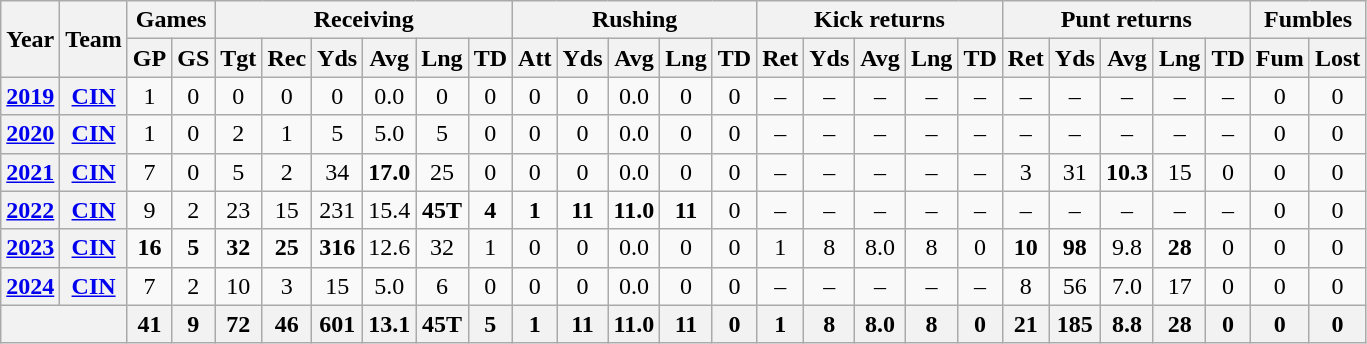<table class="wikitable" style="text-align:center;">
<tr>
<th rowspan="2">Year</th>
<th rowspan="2">Team</th>
<th colspan="2">Games</th>
<th colspan="6">Receiving</th>
<th colspan="5">Rushing</th>
<th colspan="5">Kick returns</th>
<th colspan="5">Punt returns</th>
<th colspan="2">Fumbles</th>
</tr>
<tr>
<th>GP</th>
<th>GS</th>
<th>Tgt</th>
<th>Rec</th>
<th>Yds</th>
<th>Avg</th>
<th>Lng</th>
<th>TD</th>
<th>Att</th>
<th>Yds</th>
<th>Avg</th>
<th>Lng</th>
<th>TD</th>
<th>Ret</th>
<th>Yds</th>
<th>Avg</th>
<th>Lng</th>
<th>TD</th>
<th>Ret</th>
<th>Yds</th>
<th>Avg</th>
<th>Lng</th>
<th>TD</th>
<th>Fum</th>
<th>Lost</th>
</tr>
<tr>
<th><a href='#'>2019</a></th>
<th><a href='#'>CIN</a></th>
<td>1</td>
<td>0</td>
<td>0</td>
<td>0</td>
<td>0</td>
<td>0.0</td>
<td>0</td>
<td>0</td>
<td>0</td>
<td>0</td>
<td>0.0</td>
<td>0</td>
<td>0</td>
<td>–</td>
<td>–</td>
<td>–</td>
<td>–</td>
<td>–</td>
<td>–</td>
<td>–</td>
<td>–</td>
<td>–</td>
<td>–</td>
<td>0</td>
<td>0</td>
</tr>
<tr>
<th><a href='#'>2020</a></th>
<th><a href='#'>CIN</a></th>
<td>1</td>
<td>0</td>
<td>2</td>
<td>1</td>
<td>5</td>
<td>5.0</td>
<td>5</td>
<td>0</td>
<td>0</td>
<td>0</td>
<td>0.0</td>
<td>0</td>
<td>0</td>
<td>–</td>
<td>–</td>
<td>–</td>
<td>–</td>
<td>–</td>
<td>–</td>
<td>–</td>
<td>–</td>
<td>–</td>
<td>–</td>
<td>0</td>
<td>0</td>
</tr>
<tr>
<th><a href='#'>2021</a></th>
<th><a href='#'>CIN</a></th>
<td>7</td>
<td>0</td>
<td>5</td>
<td>2</td>
<td>34</td>
<td><strong>17.0</strong></td>
<td>25</td>
<td>0</td>
<td>0</td>
<td>0</td>
<td>0.0</td>
<td>0</td>
<td>0</td>
<td>–</td>
<td>–</td>
<td>–</td>
<td>–</td>
<td>–</td>
<td>3</td>
<td>31</td>
<td><strong>10.3</strong></td>
<td>15</td>
<td>0</td>
<td>0</td>
<td>0</td>
</tr>
<tr>
<th><a href='#'>2022</a></th>
<th><a href='#'>CIN</a></th>
<td>9</td>
<td>2</td>
<td>23</td>
<td>15</td>
<td>231</td>
<td>15.4</td>
<td><strong>45T</strong></td>
<td><strong>4</strong></td>
<td><strong>1</strong></td>
<td><strong>11</strong></td>
<td><strong>11.0</strong></td>
<td><strong>11</strong></td>
<td>0</td>
<td>–</td>
<td>–</td>
<td>–</td>
<td>–</td>
<td>–</td>
<td>–</td>
<td>–</td>
<td>–</td>
<td>–</td>
<td>–</td>
<td>0</td>
<td>0</td>
</tr>
<tr>
<th><a href='#'>2023</a></th>
<th><a href='#'>CIN</a></th>
<td><strong>16</strong></td>
<td><strong>5</strong></td>
<td><strong>32</strong></td>
<td><strong>25</strong></td>
<td><strong>316</strong></td>
<td>12.6</td>
<td>32</td>
<td>1</td>
<td>0</td>
<td>0</td>
<td>0.0</td>
<td>0</td>
<td>0</td>
<td>1</td>
<td>8</td>
<td>8.0</td>
<td>8</td>
<td>0</td>
<td><strong>10</strong></td>
<td><strong>98</strong></td>
<td>9.8</td>
<td><strong>28</strong></td>
<td>0</td>
<td>0</td>
<td>0</td>
</tr>
<tr>
<th><a href='#'>2024</a></th>
<th><a href='#'>CIN</a></th>
<td>7</td>
<td>2</td>
<td>10</td>
<td>3</td>
<td>15</td>
<td>5.0</td>
<td>6</td>
<td>0</td>
<td>0</td>
<td>0</td>
<td>0.0</td>
<td>0</td>
<td>0</td>
<td>–</td>
<td>–</td>
<td>–</td>
<td>–</td>
<td>–</td>
<td>8</td>
<td>56</td>
<td>7.0</td>
<td>17</td>
<td>0</td>
<td>0</td>
<td>0</td>
</tr>
<tr>
<th colspan="2"></th>
<th>41</th>
<th>9</th>
<th>72</th>
<th>46</th>
<th>601</th>
<th>13.1</th>
<th>45T</th>
<th>5</th>
<th>1</th>
<th>11</th>
<th>11.0</th>
<th>11</th>
<th>0</th>
<th>1</th>
<th>8</th>
<th>8.0</th>
<th>8</th>
<th>0</th>
<th>21</th>
<th>185</th>
<th>8.8</th>
<th>28</th>
<th>0</th>
<th>0</th>
<th>0</th>
</tr>
</table>
